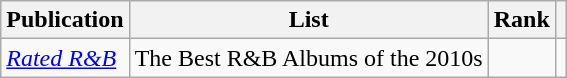<table class="wikitable sortable plainrowheaders">
<tr>
<th>Publication</th>
<th>List</th>
<th>Rank</th>
<th class="unsortable"></th>
</tr>
<tr>
<td><em><a href='#'>Rated R&B</a></em></td>
<td>The Best R&B Albums of the 2010s</td>
<td></td>
<td></td>
</tr>
</table>
